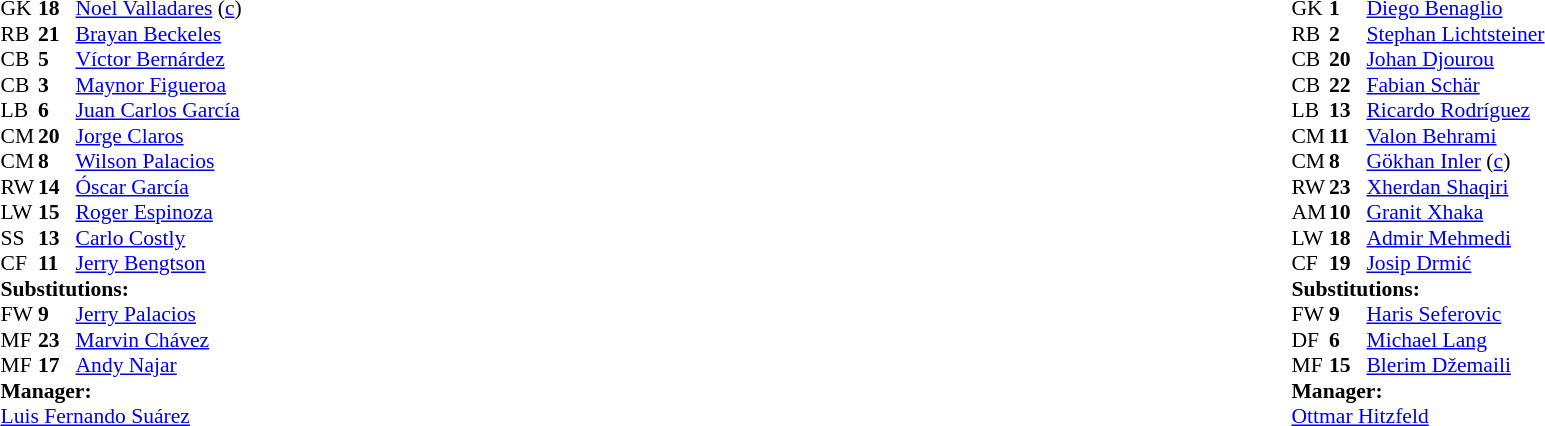<table width="100%">
<tr>
<td valign="top" width="40%"><br><table style="font-size: 90%" cellspacing="0" cellpadding="0">
<tr>
<th width=25></th>
<th width=25></th>
</tr>
<tr>
<td>GK</td>
<td><strong>18</strong></td>
<td><a href='#'>Noel Valladares</a> (<a href='#'>c</a>)</td>
</tr>
<tr>
<td>RB</td>
<td><strong>21</strong></td>
<td><a href='#'>Brayan Beckeles</a></td>
</tr>
<tr>
<td>CB</td>
<td><strong>5</strong></td>
<td><a href='#'>Víctor Bernárdez</a></td>
</tr>
<tr>
<td>CB</td>
<td><strong>3</strong></td>
<td><a href='#'>Maynor Figueroa</a></td>
</tr>
<tr>
<td>LB</td>
<td><strong>6</strong></td>
<td><a href='#'>Juan Carlos García</a></td>
</tr>
<tr>
<td>CM</td>
<td><strong>20</strong></td>
<td><a href='#'>Jorge Claros</a></td>
</tr>
<tr>
<td>CM</td>
<td><strong>8</strong></td>
<td><a href='#'>Wilson Palacios</a></td>
</tr>
<tr>
<td>RW</td>
<td><strong>14</strong></td>
<td><a href='#'>Óscar García</a></td>
<td></td>
<td></td>
</tr>
<tr>
<td>LW</td>
<td><strong>15</strong></td>
<td><a href='#'>Roger Espinoza</a></td>
<td></td>
<td></td>
</tr>
<tr>
<td>SS</td>
<td><strong>13</strong></td>
<td><a href='#'>Carlo Costly</a></td>
<td></td>
<td></td>
</tr>
<tr>
<td>CF</td>
<td><strong>11</strong></td>
<td><a href='#'>Jerry Bengtson</a></td>
</tr>
<tr>
<td colspan=3><strong>Substitutions:</strong></td>
</tr>
<tr>
<td>FW</td>
<td><strong>9</strong></td>
<td><a href='#'>Jerry Palacios</a></td>
<td></td>
<td></td>
</tr>
<tr>
<td>MF</td>
<td><strong>23</strong></td>
<td><a href='#'>Marvin Chávez</a></td>
<td></td>
<td></td>
</tr>
<tr>
<td>MF</td>
<td><strong>17</strong></td>
<td><a href='#'>Andy Najar</a></td>
<td></td>
<td></td>
</tr>
<tr>
<td colspan=3><strong>Manager:</strong></td>
</tr>
<tr>
<td colspan=3> <a href='#'>Luis Fernando Suárez</a></td>
</tr>
</table>
</td>
<td valign="top"></td>
<td valign="top" width="50%"><br><table style="font-size: 90%; margin: auto;" cellspacing="0" cellpadding="0">
<tr>
<td colspan=4></td>
</tr>
<tr>
<th width="25"></th>
<th width="25"></th>
</tr>
<tr>
<td>GK</td>
<td><strong>1</strong></td>
<td><a href='#'>Diego Benaglio</a></td>
</tr>
<tr>
<td>RB</td>
<td><strong>2</strong></td>
<td><a href='#'>Stephan Lichtsteiner</a></td>
</tr>
<tr>
<td>CB</td>
<td><strong>20</strong></td>
<td><a href='#'>Johan Djourou</a></td>
</tr>
<tr>
<td>CB</td>
<td><strong>22</strong></td>
<td><a href='#'>Fabian Schär</a></td>
</tr>
<tr>
<td>LB</td>
<td><strong>13</strong></td>
<td><a href='#'>Ricardo Rodríguez</a></td>
</tr>
<tr>
<td>CM</td>
<td><strong>11</strong></td>
<td><a href='#'>Valon Behrami</a></td>
</tr>
<tr>
<td>CM</td>
<td><strong>8</strong></td>
<td><a href='#'>Gökhan Inler</a> (<a href='#'>c</a>)</td>
</tr>
<tr>
<td>RW</td>
<td><strong>23</strong></td>
<td><a href='#'>Xherdan Shaqiri</a></td>
<td></td>
<td></td>
</tr>
<tr>
<td>AM</td>
<td><strong>10</strong></td>
<td><a href='#'>Granit Xhaka</a></td>
<td></td>
<td></td>
</tr>
<tr>
<td>LW</td>
<td><strong>18</strong></td>
<td><a href='#'>Admir Mehmedi</a></td>
</tr>
<tr>
<td>CF</td>
<td><strong>19</strong></td>
<td><a href='#'>Josip Drmić</a></td>
<td></td>
<td></td>
</tr>
<tr>
<td colspan=3><strong>Substitutions:</strong></td>
</tr>
<tr>
<td>FW</td>
<td><strong>9</strong></td>
<td><a href='#'>Haris Seferovic</a></td>
<td></td>
<td></td>
</tr>
<tr>
<td>DF</td>
<td><strong>6</strong></td>
<td><a href='#'>Michael Lang</a></td>
<td></td>
<td></td>
</tr>
<tr>
<td>MF</td>
<td><strong>15</strong></td>
<td><a href='#'>Blerim Džemaili</a></td>
<td></td>
<td></td>
</tr>
<tr>
<td colspan=3><strong>Manager:</strong></td>
</tr>
<tr>
<td colspan=3> <a href='#'>Ottmar Hitzfeld</a></td>
</tr>
</table>
</td>
</tr>
</table>
